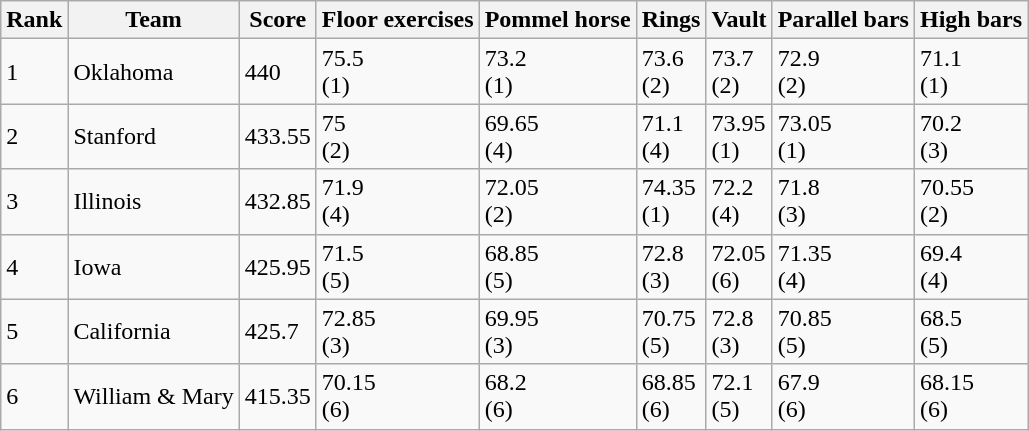<table class="wikitable sortable">
<tr>
<th>Rank</th>
<th>Team</th>
<th>Score</th>
<th>Floor exercises</th>
<th>Pommel horse</th>
<th>Rings</th>
<th>Vault</th>
<th>Parallel bars</th>
<th>High bars</th>
</tr>
<tr>
<td>1</td>
<td>Oklahoma</td>
<td>440</td>
<td>75.5<br>(1)</td>
<td>73.2<br>(1)</td>
<td>73.6<br>(2)</td>
<td>73.7<br>(2)</td>
<td>72.9<br>(2)</td>
<td>71.1<br>(1)</td>
</tr>
<tr>
<td>2</td>
<td>Stanford</td>
<td>433.55</td>
<td>75<br>(2)</td>
<td>69.65<br>(4)</td>
<td>71.1<br>(4)</td>
<td>73.95<br>(1)</td>
<td>73.05<br>(1)</td>
<td>70.2<br>(3)</td>
</tr>
<tr>
<td>3</td>
<td>Illinois</td>
<td>432.85</td>
<td>71.9<br>(4)</td>
<td>72.05<br>(2)</td>
<td>74.35<br>(1)</td>
<td>72.2<br>(4)</td>
<td>71.8<br>(3)</td>
<td>70.55<br>(2)</td>
</tr>
<tr>
<td>4</td>
<td>Iowa</td>
<td>425.95</td>
<td>71.5<br>(5)</td>
<td>68.85<br>(5)</td>
<td>72.8<br>(3)</td>
<td>72.05<br>(6)</td>
<td>71.35<br>(4)</td>
<td>69.4<br>(4)</td>
</tr>
<tr>
<td>5</td>
<td>California</td>
<td>425.7</td>
<td>72.85<br>(3)</td>
<td>69.95<br>(3)</td>
<td>70.75<br>(5)</td>
<td>72.8<br>(3)</td>
<td>70.85<br>(5)</td>
<td>68.5<br>(5)</td>
</tr>
<tr>
<td>6</td>
<td>William & Mary</td>
<td>415.35</td>
<td>70.15<br>(6)</td>
<td>68.2<br>(6)</td>
<td>68.85<br>(6)</td>
<td>72.1<br>(5)</td>
<td>67.9<br>(6)</td>
<td>68.15<br>(6)</td>
</tr>
</table>
